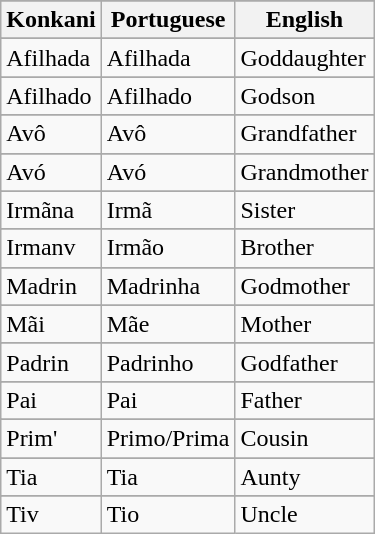<table class="wikitable sortable">
<tr>
</tr>
<tr>
<th>Konkani</th>
<th>Portuguese</th>
<th>English</th>
</tr>
<tr>
</tr>
<tr>
<td>Afilhada</td>
<td>Afilhada</td>
<td>Goddaughter</td>
</tr>
<tr>
</tr>
<tr>
<td>Afilhado</td>
<td>Afilhado</td>
<td>Godson</td>
</tr>
<tr>
</tr>
<tr>
<td>Avô</td>
<td>Avô</td>
<td>Grandfather</td>
</tr>
<tr>
</tr>
<tr>
<td>Avó</td>
<td>Avó</td>
<td>Grandmother</td>
</tr>
<tr>
</tr>
<tr>
<td>Irmãna</td>
<td>Irmã</td>
<td>Sister</td>
</tr>
<tr>
</tr>
<tr>
<td>Irmanv</td>
<td>Irmão</td>
<td>Brother</td>
</tr>
<tr>
</tr>
<tr>
<td>Madrin</td>
<td>Madrinha</td>
<td>Godmother</td>
</tr>
<tr>
</tr>
<tr>
</tr>
<tr>
<td>Mãi</td>
<td>Mãe</td>
<td>Mother</td>
</tr>
<tr>
</tr>
<tr>
<td>Padrin</td>
<td>Padrinho</td>
<td>Godfather</td>
</tr>
<tr>
</tr>
<tr>
<td>Pai</td>
<td>Pai</td>
<td>Father</td>
</tr>
<tr>
</tr>
<tr>
<td>Prim'</td>
<td>Primo/Prima</td>
<td>Cousin</td>
</tr>
<tr>
</tr>
<tr>
<td>Tia</td>
<td>Tia</td>
<td>Aunty</td>
</tr>
<tr>
</tr>
<tr>
<td>Tiv</td>
<td>Tio</td>
<td>Uncle</td>
</tr>
</table>
